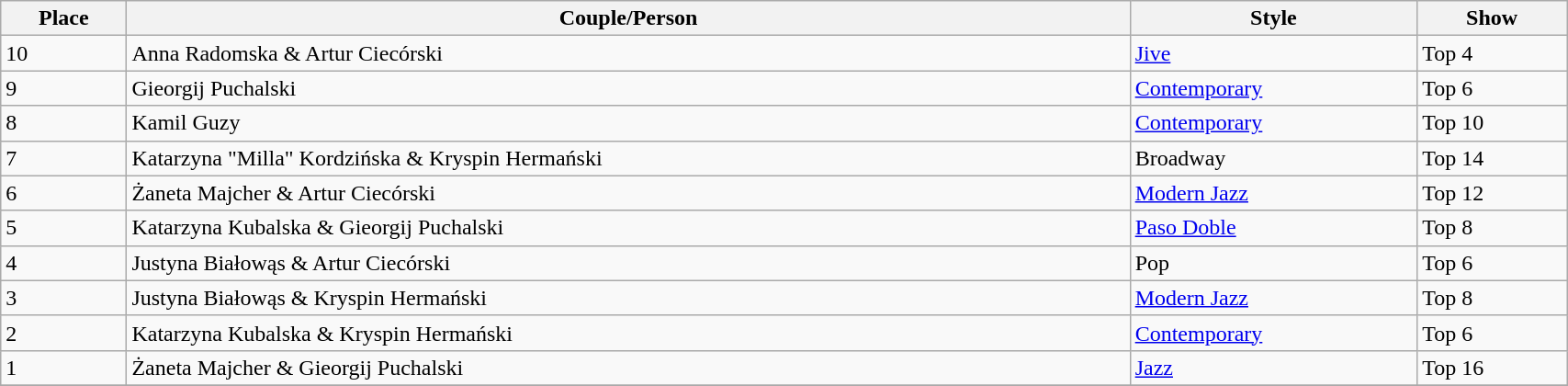<table class="wikitable" width="90%">
<tr>
<th>Place</th>
<th>Couple/Person</th>
<th>Style</th>
<th>Show</th>
</tr>
<tr>
<td>10</td>
<td>Anna Radomska & Artur Ciecórski</td>
<td><a href='#'>Jive</a></td>
<td>Top 4</td>
</tr>
<tr>
<td>9</td>
<td>Gieorgij Puchalski</td>
<td><a href='#'>Contemporary</a></td>
<td>Top 6</td>
</tr>
<tr>
<td>8</td>
<td>Kamil Guzy</td>
<td><a href='#'>Contemporary</a></td>
<td>Top 10</td>
</tr>
<tr>
<td>7</td>
<td>Katarzyna "Milla" Kordzińska & Kryspin Hermański</td>
<td>Broadway</td>
<td>Top 14</td>
</tr>
<tr>
<td>6</td>
<td>Żaneta Majcher & Artur Ciecórski</td>
<td><a href='#'>Modern Jazz</a></td>
<td>Top 12</td>
</tr>
<tr>
<td>5</td>
<td>Katarzyna Kubalska & Gieorgij Puchalski</td>
<td><a href='#'>Paso Doble</a></td>
<td>Top 8</td>
</tr>
<tr>
<td>4</td>
<td>Justyna Białowąs & Artur Ciecórski</td>
<td>Pop</td>
<td>Top 6</td>
</tr>
<tr>
<td>3</td>
<td>Justyna Białowąs & Kryspin Hermański</td>
<td><a href='#'>Modern Jazz</a></td>
<td>Top 8</td>
</tr>
<tr>
<td>2</td>
<td>Katarzyna Kubalska & Kryspin Hermański</td>
<td><a href='#'>Contemporary</a></td>
<td>Top 6</td>
</tr>
<tr>
<td>1</td>
<td>Żaneta Majcher & Gieorgij Puchalski</td>
<td><a href='#'>Jazz</a></td>
<td>Top 16</td>
</tr>
<tr>
</tr>
</table>
